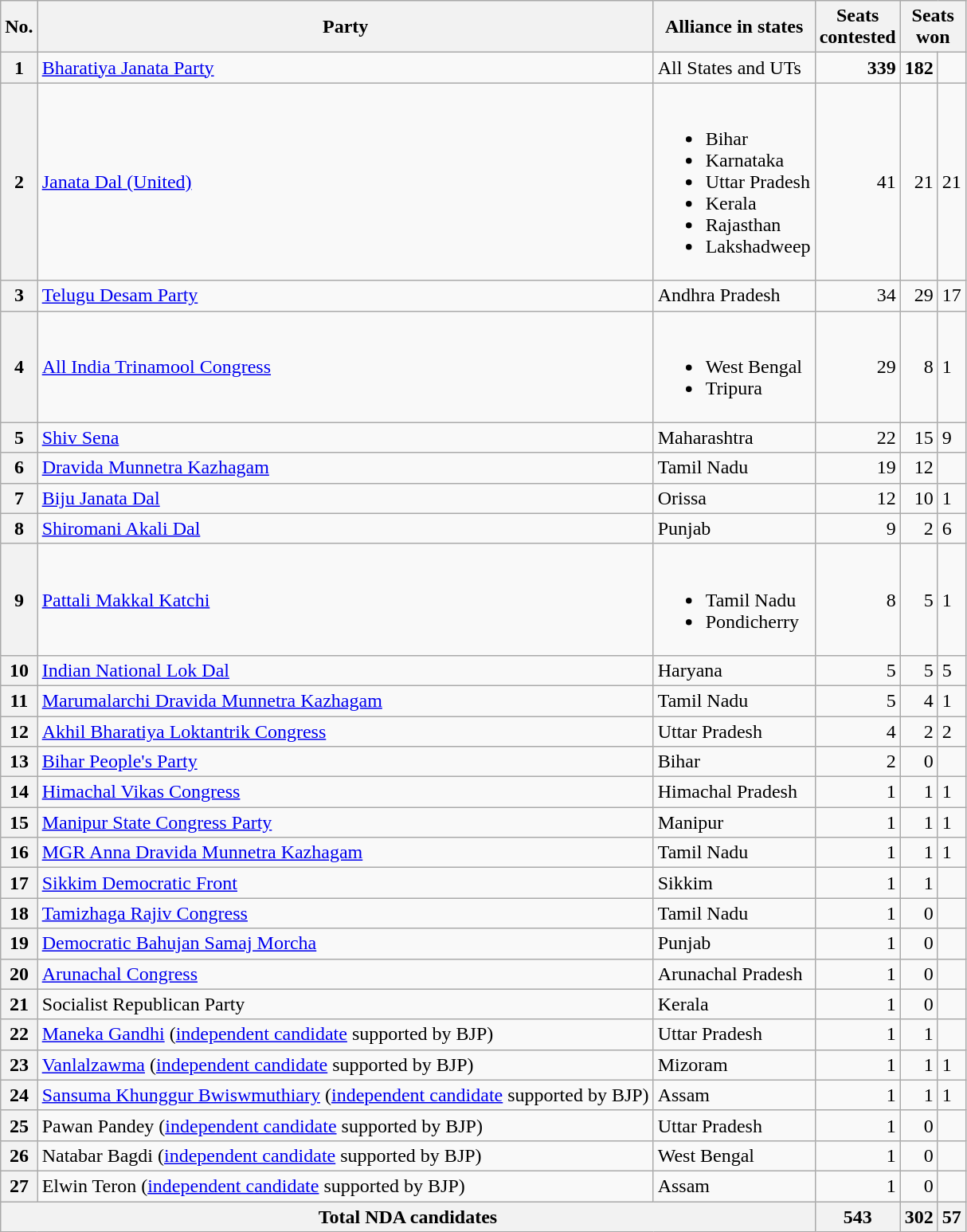<table class="wikitable sortable" style="border:1px solid black; border:0">
<tr>
<th>No.</th>
<th>Party</th>
<th>Alliance in states</th>
<th>Seats <br>contested</th>
<th colspan="2">Seats <br>won</th>
</tr>
<tr>
<th align="center">1</th>
<td><a href='#'>Bharatiya Janata Party</a></td>
<td>All States and UTs</td>
<td align=right><strong>339</strong></td>
<td align=right><strong>182</strong></td>
<td></td>
</tr>
<tr>
<th align="center">2</th>
<td><a href='#'>Janata Dal (United)</a></td>
<td><br><ul><li>Bihar</li><li>Karnataka</li><li>Uttar Pradesh</li><li>Kerala</li><li>Rajasthan</li><li>Lakshadweep</li></ul></td>
<td align=right>41</td>
<td align=right>21</td>
<td> 21</td>
</tr>
<tr>
<th align="center">3</th>
<td><a href='#'>Telugu Desam Party</a></td>
<td>Andhra Pradesh</td>
<td align=right>34</td>
<td align=right>29</td>
<td> 17</td>
</tr>
<tr>
<th align="center">4</th>
<td><a href='#'>All India Trinamool Congress</a></td>
<td><br><ul><li>West Bengal</li><li>Tripura</li></ul></td>
<td align=right>29</td>
<td align=right>8</td>
<td> 1</td>
</tr>
<tr>
<th align="center">5</th>
<td><a href='#'>Shiv Sena</a></td>
<td>Maharashtra</td>
<td align=right>22</td>
<td align=right>15</td>
<td> 9</td>
</tr>
<tr>
<th align="center">6</th>
<td><a href='#'>Dravida Munnetra Kazhagam</a></td>
<td>Tamil Nadu</td>
<td align=right>19</td>
<td align=right>12</td>
<td></td>
</tr>
<tr>
<th align="center">7</th>
<td><a href='#'>Biju Janata Dal</a></td>
<td>Orissa</td>
<td align=right>12</td>
<td align=right>10</td>
<td> 1</td>
</tr>
<tr>
<th align="center">8</th>
<td><a href='#'>Shiromani Akali Dal</a></td>
<td>Punjab</td>
<td align=right>9</td>
<td align=right>2</td>
<td> 6</td>
</tr>
<tr>
<th align="center">9</th>
<td><a href='#'>Pattali Makkal Katchi</a></td>
<td><br><ul><li>Tamil Nadu</li><li>Pondicherry</li></ul></td>
<td align=right>8</td>
<td align=right>5</td>
<td> 1</td>
</tr>
<tr>
<th align="center">10</th>
<td><a href='#'>Indian National Lok Dal</a></td>
<td>Haryana</td>
<td align=right>5</td>
<td align=right>5</td>
<td> 5</td>
</tr>
<tr>
<th align="center">11</th>
<td><a href='#'>Marumalarchi Dravida Munnetra Kazhagam</a></td>
<td>Tamil Nadu</td>
<td align=right>5</td>
<td align=right>4</td>
<td> 1</td>
</tr>
<tr>
<th align="center">12</th>
<td><a href='#'>Akhil Bharatiya Loktantrik Congress</a></td>
<td>Uttar Pradesh</td>
<td align=right>4</td>
<td align=right>2</td>
<td> 2</td>
</tr>
<tr>
<th align="center">13</th>
<td><a href='#'>Bihar People's Party</a></td>
<td>Bihar</td>
<td align=right>2</td>
<td align=right>0</td>
<td></td>
</tr>
<tr>
<th align="center">14</th>
<td><a href='#'>Himachal Vikas Congress</a></td>
<td>Himachal Pradesh</td>
<td align=right>1</td>
<td align=right>1</td>
<td> 1</td>
</tr>
<tr>
<th align="center">15</th>
<td><a href='#'>Manipur State Congress Party</a></td>
<td>Manipur</td>
<td align=right>1</td>
<td align=right>1</td>
<td> 1</td>
</tr>
<tr>
<th align="center">16</th>
<td><a href='#'>MGR Anna Dravida Munnetra Kazhagam</a></td>
<td>Tamil Nadu</td>
<td align=right>1</td>
<td align=right>1</td>
<td> 1</td>
</tr>
<tr>
<th align="center">17</th>
<td><a href='#'>Sikkim Democratic Front</a></td>
<td>Sikkim</td>
<td align=right>1</td>
<td align=right>1</td>
<td></td>
</tr>
<tr>
<th align="center">18</th>
<td><a href='#'>Tamizhaga Rajiv Congress</a></td>
<td>Tamil Nadu</td>
<td align=right>1</td>
<td align=right>0</td>
<td></td>
</tr>
<tr>
<th align="center">19</th>
<td><a href='#'>Democratic Bahujan Samaj Morcha</a></td>
<td>Punjab</td>
<td align=right>1</td>
<td align=right>0</td>
<td></td>
</tr>
<tr>
<th align="center">20</th>
<td><a href='#'>Arunachal Congress</a></td>
<td>Arunachal Pradesh</td>
<td align=right>1</td>
<td align=right>0</td>
<td></td>
</tr>
<tr>
<th align="center">21</th>
<td>Socialist Republican Party</td>
<td>Kerala</td>
<td align=right>1</td>
<td align=right>0</td>
<td></td>
</tr>
<tr>
<th align="center">22</th>
<td><a href='#'>Maneka Gandhi</a> (<a href='#'>independent candidate</a> supported by BJP)</td>
<td>Uttar Pradesh</td>
<td align=right>1</td>
<td align=right>1</td>
<td></td>
</tr>
<tr>
<th align="center">23</th>
<td><a href='#'>Vanlalzawma</a> (<a href='#'>independent candidate</a> supported by BJP)</td>
<td>Mizoram</td>
<td align=right>1</td>
<td align=right>1</td>
<td> 1</td>
</tr>
<tr>
<th align="center">24</th>
<td><a href='#'>Sansuma Khunggur Bwiswmuthiary</a> (<a href='#'>independent candidate</a> supported by BJP)</td>
<td>Assam</td>
<td align=right>1</td>
<td align=right>1</td>
<td> 1</td>
</tr>
<tr>
<th align="center">25</th>
<td>Pawan Pandey (<a href='#'>independent candidate</a> supported by BJP)</td>
<td>Uttar Pradesh</td>
<td align=right>1</td>
<td align=right>0</td>
<td></td>
</tr>
<tr>
<th align="center">26</th>
<td>Natabar Bagdi (<a href='#'>independent candidate</a> supported by BJP)</td>
<td>West Bengal</td>
<td align=right>1</td>
<td align=right>0</td>
<td></td>
</tr>
<tr>
<th align="center">27</th>
<td>Elwin Teron (<a href='#'>independent candidate</a> supported by BJP)</td>
<td>Assam</td>
<td align=right>1</td>
<td align=right>0</td>
<td></td>
</tr>
<tr>
<th colspan="3">Total NDA candidates</th>
<th><strong>543</strong></th>
<th><strong>302</strong></th>
<th><strong> 57</strong></th>
</tr>
</table>
